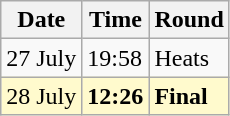<table class="wikitable">
<tr>
<th>Date</th>
<th>Time</th>
<th>Round</th>
</tr>
<tr>
<td>27 July</td>
<td>19:58</td>
<td>Heats</td>
</tr>
<tr bgcolor=lemonchiffon>
<td>28 July</td>
<td><strong>12:26</strong></td>
<td><strong>Final</strong></td>
</tr>
</table>
